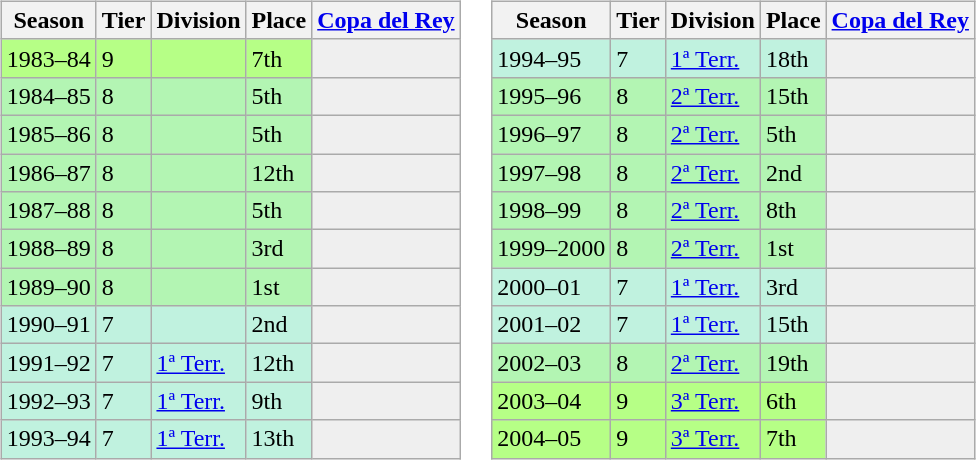<table>
<tr>
<td valign="top" width=0%><br><table class="wikitable">
<tr style="background:#f0f6fa;">
<th>Season</th>
<th>Tier</th>
<th>Division</th>
<th>Place</th>
<th><a href='#'>Copa del Rey</a></th>
</tr>
<tr>
<td style="background:#B6FF86;">1983–84</td>
<td style="background:#B6FF86;">9</td>
<td style="background:#B6FF86;"></td>
<td style="background:#B6FF86;">7th</td>
<th style="background:#EFEFEF;"></th>
</tr>
<tr>
<td style="background:#B3F5B3;">1984–85</td>
<td style="background:#B3F5B3;">8</td>
<td style="background:#B3F5B3;"></td>
<td style="background:#B3F5B3;">5th</td>
<th style="background:#EFEFEF;"></th>
</tr>
<tr>
<td style="background:#B3F5B3;">1985–86</td>
<td style="background:#B3F5B3;">8</td>
<td style="background:#B3F5B3;"></td>
<td style="background:#B3F5B3;">5th</td>
<th style="background:#EFEFEF;"></th>
</tr>
<tr>
<td style="background:#B3F5B3;">1986–87</td>
<td style="background:#B3F5B3;">8</td>
<td style="background:#B3F5B3;"></td>
<td style="background:#B3F5B3;">12th</td>
<th style="background:#EFEFEF;"></th>
</tr>
<tr>
<td style="background:#B3F5B3;">1987–88</td>
<td style="background:#B3F5B3;">8</td>
<td style="background:#B3F5B3;"></td>
<td style="background:#B3F5B3;">5th</td>
<th style="background:#EFEFEF;"></th>
</tr>
<tr>
<td style="background:#B3F5B3;">1988–89</td>
<td style="background:#B3F5B3;">8</td>
<td style="background:#B3F5B3;"></td>
<td style="background:#B3F5B3;">3rd</td>
<th style="background:#EFEFEF;"></th>
</tr>
<tr>
<td style="background:#B3F5B3;">1989–90</td>
<td style="background:#B3F5B3;">8</td>
<td style="background:#B3F5B3;"></td>
<td style="background:#B3F5B3;">1st</td>
<th style="background:#EFEFEF;"></th>
</tr>
<tr>
<td style="background:#C0F2DF;">1990–91</td>
<td style="background:#C0F2DF;">7</td>
<td style="background:#C0F2DF;"></td>
<td style="background:#C0F2DF;">2nd</td>
<th style="background:#efefef;"></th>
</tr>
<tr>
<td style="background:#C0F2DF;">1991–92</td>
<td style="background:#C0F2DF;">7</td>
<td style="background:#C0F2DF;"><a href='#'>1ª Terr.</a></td>
<td style="background:#C0F2DF;">12th</td>
<th style="background:#efefef;"></th>
</tr>
<tr>
<td style="background:#C0F2DF;">1992–93</td>
<td style="background:#C0F2DF;">7</td>
<td style="background:#C0F2DF;"><a href='#'>1ª Terr.</a></td>
<td style="background:#C0F2DF;">9th</td>
<th style="background:#efefef;"></th>
</tr>
<tr>
<td style="background:#C0F2DF;">1993–94</td>
<td style="background:#C0F2DF;">7</td>
<td style="background:#C0F2DF;"><a href='#'>1ª Terr.</a></td>
<td style="background:#C0F2DF;">13th</td>
<th style="background:#efefef;"></th>
</tr>
</table>
</td>
<td valign="top" width=0%><br><table class="wikitable">
<tr style="background:#f0f6fa;">
<th>Season</th>
<th>Tier</th>
<th>Division</th>
<th>Place</th>
<th><a href='#'>Copa del Rey</a></th>
</tr>
<tr>
<td style="background:#C0F2DF;">1994–95</td>
<td style="background:#C0F2DF;">7</td>
<td style="background:#C0F2DF;"><a href='#'>1ª Terr.</a></td>
<td style="background:#C0F2DF;">18th</td>
<th style="background:#efefef;"></th>
</tr>
<tr>
<td style="background:#B3F5B3;">1995–96</td>
<td style="background:#B3F5B3;">8</td>
<td style="background:#B3F5B3;"><a href='#'>2ª Terr.</a></td>
<td style="background:#B3F5B3;">15th</td>
<th style="background:#EFEFEF;"></th>
</tr>
<tr>
<td style="background:#B3F5B3;">1996–97</td>
<td style="background:#B3F5B3;">8</td>
<td style="background:#B3F5B3;"><a href='#'>2ª Terr.</a></td>
<td style="background:#B3F5B3;">5th</td>
<th style="background:#EFEFEF;"></th>
</tr>
<tr>
<td style="background:#B3F5B3;">1997–98</td>
<td style="background:#B3F5B3;">8</td>
<td style="background:#B3F5B3;"><a href='#'>2ª Terr.</a></td>
<td style="background:#B3F5B3;">2nd</td>
<th style="background:#EFEFEF;"></th>
</tr>
<tr>
<td style="background:#B3F5B3;">1998–99</td>
<td style="background:#B3F5B3;">8</td>
<td style="background:#B3F5B3;"><a href='#'>2ª Terr.</a></td>
<td style="background:#B3F5B3;">8th</td>
<th style="background:#EFEFEF;"></th>
</tr>
<tr>
<td style="background:#B3F5B3;">1999–2000</td>
<td style="background:#B3F5B3;">8</td>
<td style="background:#B3F5B3;"><a href='#'>2ª Terr.</a></td>
<td style="background:#B3F5B3;">1st</td>
<th style="background:#EFEFEF;"></th>
</tr>
<tr>
<td style="background:#C0F2DF;">2000–01</td>
<td style="background:#C0F2DF;">7</td>
<td style="background:#C0F2DF;"><a href='#'>1ª Terr.</a></td>
<td style="background:#C0F2DF;">3rd</td>
<th style="background:#efefef;"></th>
</tr>
<tr>
<td style="background:#C0F2DF;">2001–02</td>
<td style="background:#C0F2DF;">7</td>
<td style="background:#C0F2DF;"><a href='#'>1ª Terr.</a></td>
<td style="background:#C0F2DF;">15th</td>
<th style="background:#efefef;"></th>
</tr>
<tr>
<td style="background:#B3F5B3;">2002–03</td>
<td style="background:#B3F5B3;">8</td>
<td style="background:#B3F5B3;"><a href='#'>2ª Terr.</a></td>
<td style="background:#B3F5B3;">19th</td>
<th style="background:#EFEFEF;"></th>
</tr>
<tr>
<td style="background:#B6FF86;">2003–04</td>
<td style="background:#B6FF86;">9</td>
<td style="background:#B6FF86;"><a href='#'>3ª Terr.</a></td>
<td style="background:#B6FF86;">6th</td>
<th style="background:#EFEFEF;"></th>
</tr>
<tr>
<td style="background:#B6FF86;">2004–05</td>
<td style="background:#B6FF86;">9</td>
<td style="background:#B6FF86;"><a href='#'>3ª Terr.</a></td>
<td style="background:#B6FF86;">7th</td>
<th style="background:#EFEFEF;"></th>
</tr>
</table>
</td>
</tr>
</table>
